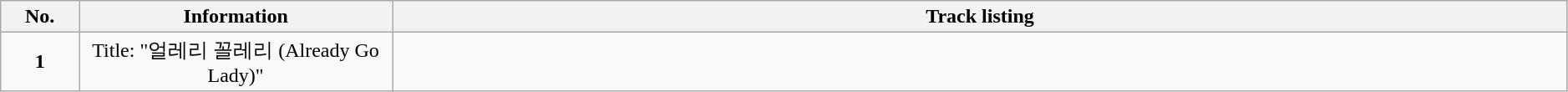<table class="wikitable" style="width:99%;">
<tr>
<th width="5%">No.</th>
<th width="20%">Information</th>
<th width="75%">Track listing</th>
</tr>
<tr>
<td align="center"><strong>1</strong></td>
<td align="center">Title: "얼레리 꼴레리 (Already Go Lady)"<br>
</td>
<td align="left" style="font-size: 90%;"><br></td>
</tr>
</table>
